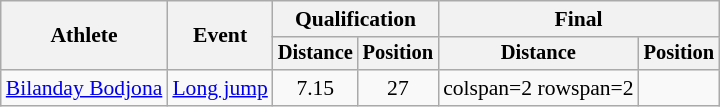<table class=wikitable style=font-size:90%>
<tr>
<th rowspan=2>Athlete</th>
<th rowspan=2>Event</th>
<th colspan=2>Qualification</th>
<th colspan=2>Final</th>
</tr>
<tr style=font-size:95%>
<th>Distance</th>
<th>Position</th>
<th>Distance</th>
<th>Position</th>
</tr>
<tr align=center>
<td align=left><a href='#'>Bilanday Bodjona</a></td>
<td align=left><a href='#'>Long jump</a></td>
<td>7.15</td>
<td>27</td>
<td>colspan=2 rowspan=2 </td>
</tr>
</table>
